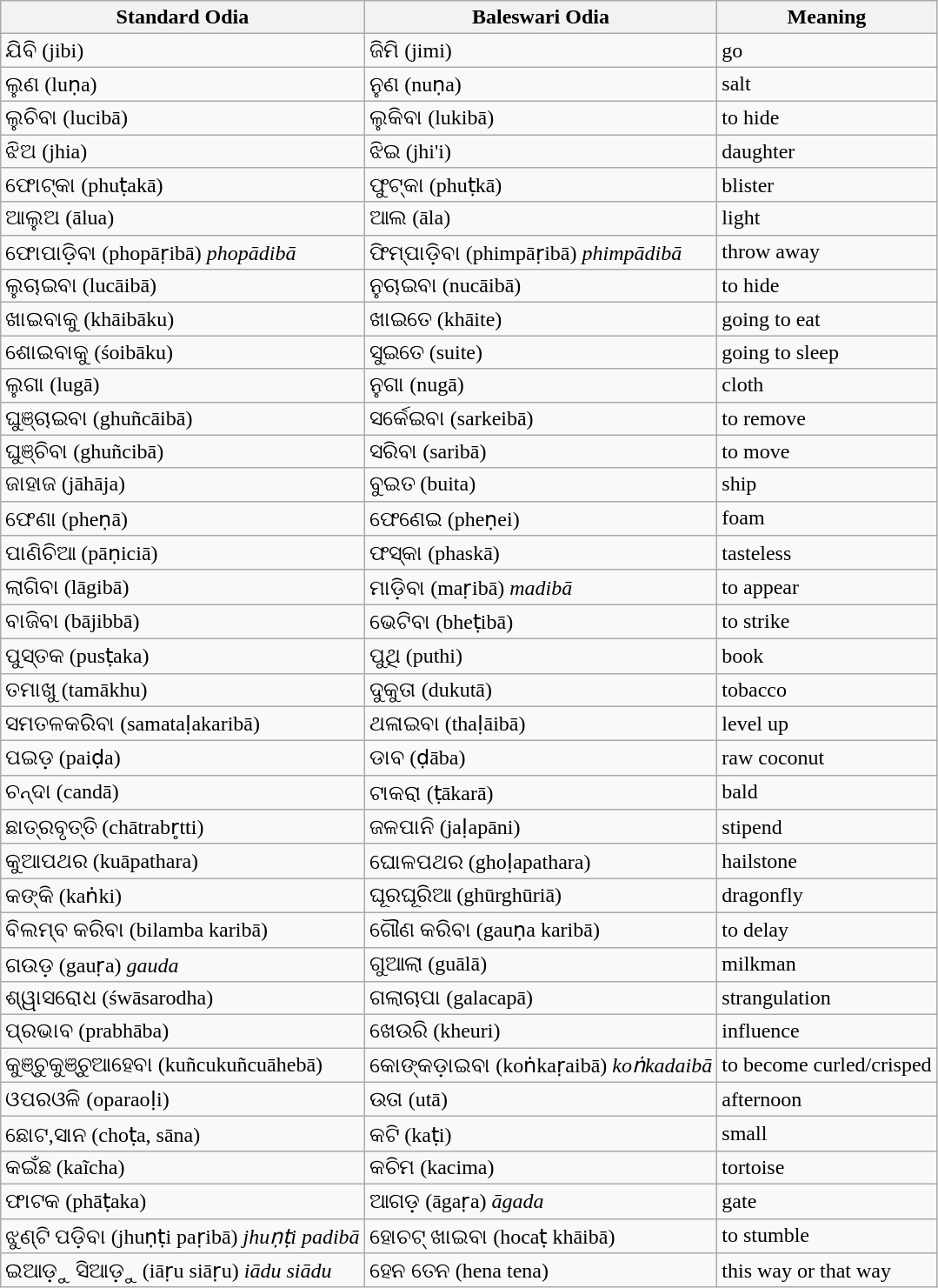<table class="wikitable">
<tr>
<th>Standard Odia</th>
<th>Baleswari Odia</th>
<th>Meaning</th>
</tr>
<tr>
<td>ଯିବି (jibi)</td>
<td>ଜିମି (jimi)</td>
<td>go</td>
</tr>
<tr>
<td>ଲୁଣ (luṇa)</td>
<td>ନୁଣ (nuṇa)</td>
<td>salt</td>
</tr>
<tr>
<td>ଲୁଚିବା (lucibā)</td>
<td>ଲୁକିବା (lukibā)</td>
<td>to hide</td>
</tr>
<tr>
<td>ଝିଅ (jhia)</td>
<td>ଝିଇ (jhi'i)</td>
<td>daughter</td>
</tr>
<tr>
<td>ଫୋଟ୍କା (phuṭakā)</td>
<td>ଫୁଟ୍କା (phuṭkā)</td>
<td>blister</td>
</tr>
<tr>
<td>ଆଲୁଅ (ālua)</td>
<td>ଆଲ (āla)</td>
<td>light</td>
</tr>
<tr>
<td>ଫୋପାଡ଼ିବା (phopāṛibā) <em>phopādibā</em></td>
<td>ଫିମ୍ପାଡ଼ିବା (phimpāṛibā) <em>phimpādibā</em></td>
<td>throw away</td>
</tr>
<tr>
<td>ଲୁଚାଇବା (lucāibā)</td>
<td>ନୁଚାଇବା (nucāibā)</td>
<td>to hide</td>
</tr>
<tr>
<td>ଖାଇବାକୁ (khāibāku)</td>
<td>ଖାଇତେ (khāite)</td>
<td>going to eat</td>
</tr>
<tr>
<td>ଶୋଇବାକୁ (śoibāku)</td>
<td>ସୁଇତେ (suite)</td>
<td>going to sleep</td>
</tr>
<tr>
<td>ଲୁଗା (lugā)</td>
<td>ନୁଗା (nugā)</td>
<td>cloth</td>
</tr>
<tr>
<td>ଘୁଞ୍ଚାଇବା (ghuñcāibā)</td>
<td>ସର୍କେଇବା (sarkeibā)</td>
<td>to remove</td>
</tr>
<tr>
<td>ଘୁଞ୍ଚିବା (ghuñcibā)</td>
<td>ସରିବା (saribā)</td>
<td>to move</td>
</tr>
<tr>
<td>ଜାହାଜ (jāhāja)</td>
<td>ବୁଇତ (buita)</td>
<td>ship</td>
</tr>
<tr>
<td>ଫେଣା (pheṇā)</td>
<td>ଫେଣେଇ (pheṇei)</td>
<td>foam</td>
</tr>
<tr>
<td>ପାଣିଚିଆ (pāṇiciā)</td>
<td>ଫସ୍କା (phaskā)</td>
<td>tasteless</td>
</tr>
<tr>
<td>ଲାଗିବା (lāgibā)</td>
<td>ମାଡ଼ିବା (maṛibā) <em>madibā</em></td>
<td>to appear</td>
</tr>
<tr>
<td>ବାଜିବା (bājibbā)</td>
<td>ଭେଟିବା (bheṭibā)</td>
<td>to strike</td>
</tr>
<tr>
<td>ପୁସ୍ତକ (pusṭaka)</td>
<td>ପୁଥି (puthi)</td>
<td>book</td>
</tr>
<tr>
<td>ତମାଖୁ (tamākhu)</td>
<td>ଦୁକୁତା (dukutā)</td>
<td>tobacco</td>
</tr>
<tr>
<td>ସମତଳକରିବା (samataḷakaribā)</td>
<td>ଥଳାଇବା (thaḷāibā)</td>
<td>level up</td>
</tr>
<tr>
<td>ପଇଡ଼ (paiḍa)</td>
<td>ଡାବ (ḍāba)</td>
<td>raw coconut</td>
</tr>
<tr>
<td>ଚନ୍ଦା (candā)</td>
<td>ଟାକରା (ṭākarā)</td>
<td>bald</td>
</tr>
<tr>
<td>ଛାତ୍ରବୃତ୍ତି (chātrabr̥tti)</td>
<td>ଜଳପାନି (jaḷapāni)</td>
<td>stipend</td>
</tr>
<tr>
<td>କୁଆପଥର (kuāpathara)</td>
<td>ଘୋଳପଥର (ghoḷapathara)</td>
<td>hailstone</td>
</tr>
<tr>
<td>କଙ୍କି (kaṅki)</td>
<td>ଘୂରଘୂରିଆ (ghūrghūriā)</td>
<td>dragonfly</td>
</tr>
<tr>
<td>ବିଲମ୍ବ କରିବା (bilamba karibā)</td>
<td>ଗୌଣ କରିବା (gauṇa karibā)</td>
<td>to delay</td>
</tr>
<tr>
<td>ଗଉଡ଼ (gauṛa) <em>gauda</em></td>
<td>ଗୁଆଲା (guālā)</td>
<td>milkman</td>
</tr>
<tr>
<td>ଶ୍ୱାସରୋଧ (śwāsarodha)</td>
<td>ଗଲାଚାପା (galacapā)</td>
<td>strangulation</td>
</tr>
<tr>
<td>ପ୍ରଭାବ (prabhāba)</td>
<td>ଖେଉରି (kheuri)</td>
<td>influence</td>
</tr>
<tr>
<td>କୁଞ୍ଚୁକୁଞ୍ଚୁଆହେବା (kuñcukuñcuāhebā)</td>
<td>କୋଙ୍କଡ଼ାଇବା (koṅkaṛaibā) <em>koṅkadaibā</em></td>
<td>to become curled/crisped</td>
</tr>
<tr>
<td>ଓପରଓଳି (oparaoḷi)</td>
<td>ଉତା (utā)</td>
<td>afternoon</td>
</tr>
<tr>
<td>ଛୋଟ,ସାନ (choṭa, sāna)</td>
<td>କଟି (kaṭi)</td>
<td>small</td>
</tr>
<tr>
<td>କଇଁଛ (kaĩcha)</td>
<td>କଚିମ (kacima)</td>
<td>tortoise</td>
</tr>
<tr>
<td>ଫାଟକ (phāṭaka)</td>
<td>ଆଗଡ଼ (āgaṛa) <em>āgada</em></td>
<td>gate</td>
</tr>
<tr>
<td>ଝୁଣ୍ଟି ପଡ଼ିବା (jhuṇṭi paṛibā) <em>jhuṇṭi padibā</em></td>
<td>ହୋଚଟ୍ ଖାଇବା (hocaṭ khāibā)</td>
<td>to stumble</td>
</tr>
<tr>
<td>ଇଆଡ଼ୁ ସିଆଡ଼ୁ (iāṛu siāṛu) <em>iādu siādu</em></td>
<td>ହେନ ତେନ (hena tena)</td>
<td>this way or that way</td>
</tr>
</table>
